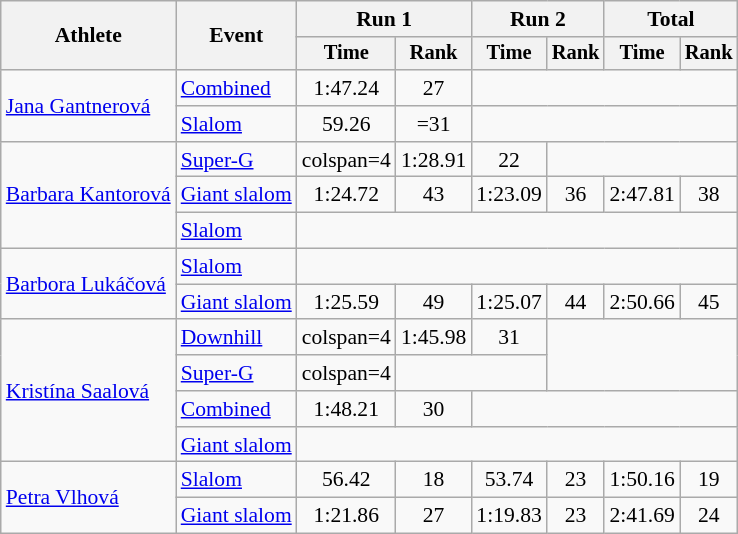<table class="wikitable" style="font-size:90%">
<tr>
<th rowspan=2>Athlete</th>
<th rowspan=2>Event</th>
<th colspan=2>Run 1</th>
<th colspan=2>Run 2</th>
<th colspan=2>Total</th>
</tr>
<tr style="font-size:95%">
<th>Time</th>
<th>Rank</th>
<th>Time</th>
<th>Rank</th>
<th>Time</th>
<th>Rank</th>
</tr>
<tr align=center>
<td align=left rowspan=2><a href='#'>Jana Gantnerová</a></td>
<td align=left><a href='#'>Combined</a></td>
<td>1:47.24</td>
<td>27</td>
<td colspan=4></td>
</tr>
<tr align=center>
<td align=left><a href='#'>Slalom</a></td>
<td>59.26</td>
<td>=31</td>
<td colspan=4></td>
</tr>
<tr align=center>
<td align=left rowspan=3><a href='#'>Barbara Kantorová</a></td>
<td align=left><a href='#'>Super-G</a></td>
<td>colspan=4 </td>
<td>1:28.91</td>
<td>22</td>
</tr>
<tr align=center>
<td align=left><a href='#'>Giant slalom</a></td>
<td>1:24.72</td>
<td>43</td>
<td>1:23.09</td>
<td>36</td>
<td>2:47.81</td>
<td>38</td>
</tr>
<tr align=center>
<td align=left><a href='#'>Slalom</a></td>
<td colspan=6></td>
</tr>
<tr align=center>
<td align=left rowspan=2><a href='#'>Barbora Lukáčová</a></td>
<td align=left><a href='#'>Slalom</a></td>
<td colspan=6></td>
</tr>
<tr align=center>
<td align=left><a href='#'>Giant slalom</a></td>
<td>1:25.59</td>
<td>49</td>
<td>1:25.07</td>
<td>44</td>
<td>2:50.66</td>
<td>45</td>
</tr>
<tr align=center>
<td align=left rowspan=4><a href='#'>Kristína Saalová</a></td>
<td align=left><a href='#'>Downhill</a></td>
<td>colspan=4 </td>
<td>1:45.98</td>
<td>31</td>
</tr>
<tr align=center>
<td align=left><a href='#'>Super-G</a></td>
<td>colspan=4 </td>
<td colspan=2></td>
</tr>
<tr align=center>
<td align=left><a href='#'>Combined</a></td>
<td>1:48.21</td>
<td>30</td>
<td colspan=4></td>
</tr>
<tr align=center>
<td align=left><a href='#'>Giant slalom</a></td>
<td colspan=6></td>
</tr>
<tr align=center>
<td align=left rowspan=2><a href='#'>Petra Vlhová</a></td>
<td align=left><a href='#'>Slalom</a></td>
<td>56.42</td>
<td>18</td>
<td>53.74</td>
<td>23</td>
<td>1:50.16</td>
<td>19</td>
</tr>
<tr align=center>
<td align=left><a href='#'>Giant slalom</a></td>
<td>1:21.86</td>
<td>27</td>
<td>1:19.83</td>
<td>23</td>
<td>2:41.69</td>
<td>24</td>
</tr>
</table>
